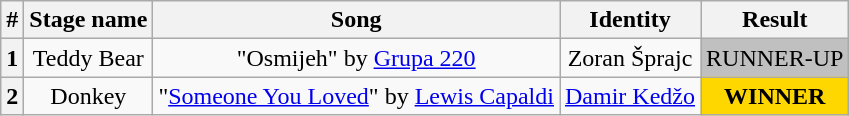<table class="wikitable plainrowheaders" style="text-align: center;">
<tr>
<th>#</th>
<th>Stage name</th>
<th>Song</th>
<th>Identity</th>
<th>Result</th>
</tr>
<tr>
<th>1</th>
<td>Teddy Bear</td>
<td>"Osmijeh" by <a href='#'>Grupa 220</a></td>
<td>Zoran Šprajc</td>
<td bgcolor="silver">RUNNER-UP</td>
</tr>
<tr>
<th>2</th>
<td>Donkey</td>
<td>"<a href='#'>Someone You Loved</a>" by <a href='#'>Lewis Capaldi</a></td>
<td><a href='#'>Damir Kedžo</a></td>
<td bgcolor="gold"><strong>WINNER</strong></td>
</tr>
</table>
